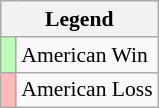<table class="wikitable" style="font-size:90%">
<tr>
<th colspan="2">Legend</th>
</tr>
<tr>
<td style="background:#bfb;"> </td>
<td>American Win</td>
</tr>
<tr>
<td style="background:#fbb;"> </td>
<td>American Loss</td>
</tr>
</table>
